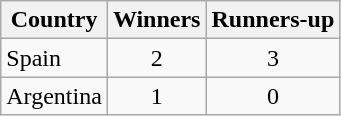<table class="wikitable">
<tr>
<th>Country</th>
<th>Winners</th>
<th>Runners-up</th>
</tr>
<tr>
<td> Spain</td>
<td align=center>2</td>
<td align=center>3</td>
</tr>
<tr>
<td> Argentina</td>
<td align=center>1</td>
<td align=center>0</td>
</tr>
</table>
